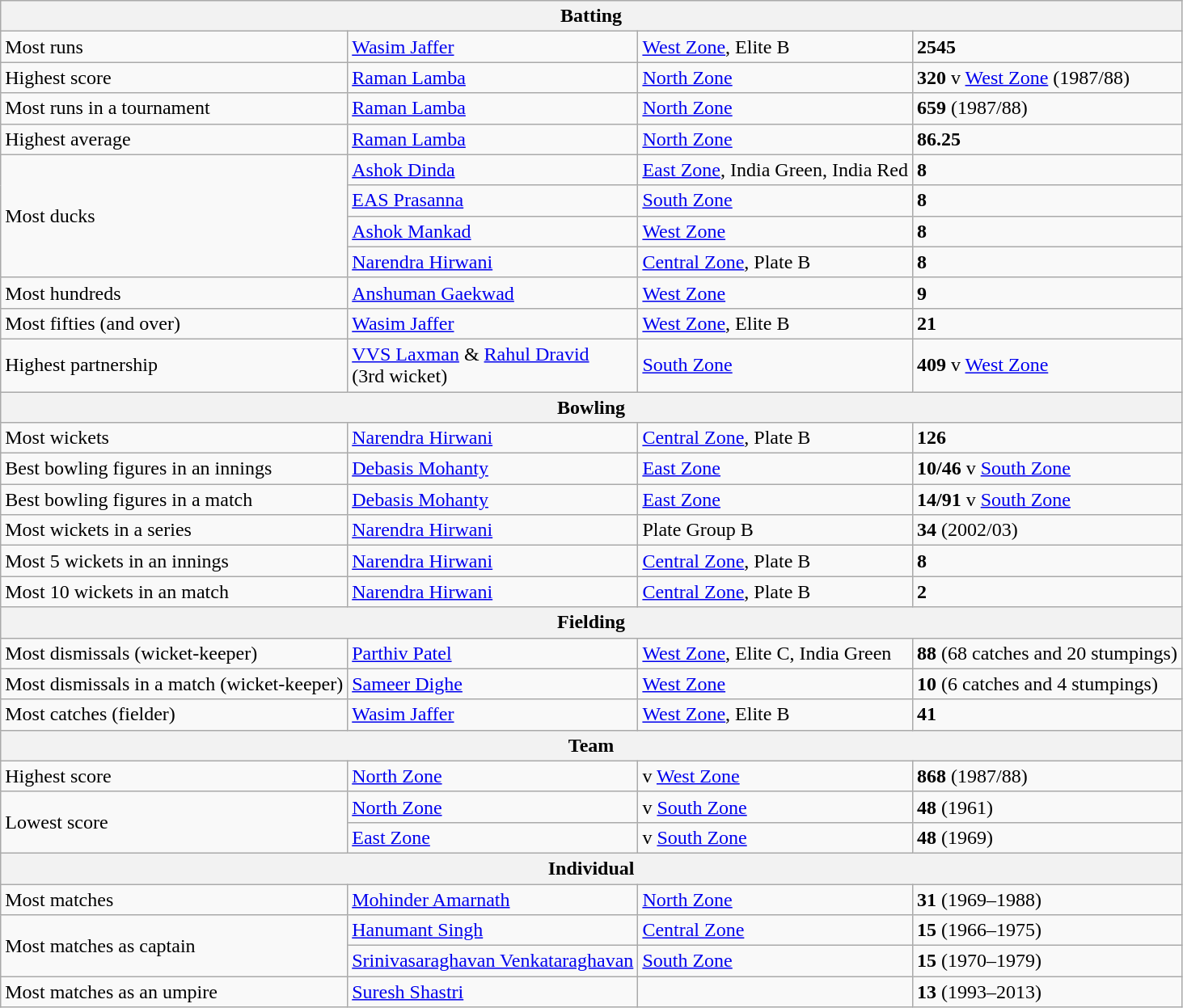<table class="wikitable">
<tr>
<th colspan="4">Batting</th>
</tr>
<tr>
<td>Most runs</td>
<td><a href='#'>Wasim Jaffer</a></td>
<td><a href='#'>West Zone</a>, Elite B</td>
<td><strong>2545</strong></td>
</tr>
<tr>
<td>Highest score</td>
<td><a href='#'>Raman Lamba</a></td>
<td><a href='#'>North Zone</a></td>
<td><strong>320</strong> v <a href='#'>West Zone</a> (1987/88)</td>
</tr>
<tr>
<td>Most runs in a tournament</td>
<td><a href='#'>Raman Lamba</a></td>
<td><a href='#'>North Zone</a></td>
<td><strong>659</strong> (1987/88)</td>
</tr>
<tr>
<td>Highest average</td>
<td><a href='#'>Raman Lamba</a></td>
<td><a href='#'>North Zone</a></td>
<td><strong>86.25</strong></td>
</tr>
<tr>
<td rowspan=4>Most ducks</td>
<td><a href='#'>Ashok Dinda</a></td>
<td><a href='#'>East Zone</a>, India Green, India Red</td>
<td><strong>8</strong></td>
</tr>
<tr>
<td><a href='#'>EAS Prasanna</a></td>
<td><a href='#'>South Zone</a></td>
<td><strong>8</strong></td>
</tr>
<tr>
<td><a href='#'>Ashok Mankad</a></td>
<td><a href='#'>West Zone</a></td>
<td><strong>8</strong></td>
</tr>
<tr>
<td><a href='#'>Narendra Hirwani</a></td>
<td><a href='#'>Central Zone</a>, Plate B</td>
<td><strong>8</strong></td>
</tr>
<tr>
<td>Most hundreds</td>
<td><a href='#'>Anshuman Gaekwad</a></td>
<td><a href='#'>West Zone</a></td>
<td><strong>9</strong></td>
</tr>
<tr>
<td>Most fifties (and over)</td>
<td><a href='#'>Wasim Jaffer</a></td>
<td><a href='#'>West Zone</a>, Elite B</td>
<td><strong>21</strong></td>
</tr>
<tr>
<td>Highest partnership</td>
<td><a href='#'>VVS Laxman</a> & <a href='#'>Rahul Dravid</a> <br> (3rd wicket)</td>
<td><a href='#'>South Zone</a></td>
<td><strong>409</strong> v <a href='#'>West Zone</a></td>
</tr>
<tr>
<th colspan="4">Bowling</th>
</tr>
<tr>
<td>Most wickets</td>
<td><a href='#'>Narendra Hirwani</a></td>
<td><a href='#'>Central Zone</a>, Plate B</td>
<td><strong>126</strong></td>
</tr>
<tr>
<td>Best bowling figures in an innings</td>
<td><a href='#'>Debasis Mohanty</a></td>
<td><a href='#'>East Zone</a></td>
<td><strong>10/46</strong> v <a href='#'>South Zone</a></td>
</tr>
<tr>
<td>Best bowling figures in a match</td>
<td><a href='#'>Debasis Mohanty</a></td>
<td><a href='#'>East Zone</a></td>
<td><strong>14/91</strong> v <a href='#'>South Zone</a></td>
</tr>
<tr>
<td>Most wickets in a series</td>
<td><a href='#'>Narendra Hirwani</a></td>
<td>Plate Group B</td>
<td><strong>34</strong> (2002/03)</td>
</tr>
<tr>
<td>Most 5 wickets in an innings</td>
<td><a href='#'>Narendra Hirwani</a></td>
<td><a href='#'>Central Zone</a>, Plate B</td>
<td><strong>8</strong></td>
</tr>
<tr>
<td>Most 10 wickets in an match</td>
<td><a href='#'>Narendra Hirwani</a></td>
<td><a href='#'>Central Zone</a>, Plate B</td>
<td><strong>2</strong></td>
</tr>
<tr>
<th colspan="4">Fielding</th>
</tr>
<tr>
<td>Most dismissals (wicket-keeper)</td>
<td><a href='#'>Parthiv Patel</a></td>
<td><a href='#'>West Zone</a>, Elite C, India Green</td>
<td><strong>88</strong> (68 catches and 20 stumpings)</td>
</tr>
<tr>
<td>Most dismissals in a match (wicket-keeper)</td>
<td><a href='#'>Sameer Dighe</a></td>
<td><a href='#'>West Zone</a></td>
<td><strong>10</strong> (6 catches and 4 stumpings)</td>
</tr>
<tr>
<td>Most catches (fielder)</td>
<td><a href='#'>Wasim Jaffer</a></td>
<td><a href='#'>West Zone</a>, Elite B</td>
<td><strong>41</strong></td>
</tr>
<tr>
<th colspan="4">Team</th>
</tr>
<tr>
<td>Highest score</td>
<td><a href='#'>North Zone</a></td>
<td>v <a href='#'>West Zone</a></td>
<td><strong>868</strong> (1987/88)</td>
</tr>
<tr>
<td rowspan=2>Lowest score</td>
<td><a href='#'>North Zone</a></td>
<td>v <a href='#'>South Zone</a></td>
<td><strong>48</strong> (1961)</td>
</tr>
<tr>
<td><a href='#'>East Zone</a></td>
<td>v <a href='#'>South Zone</a></td>
<td><strong>48</strong> (1969)</td>
</tr>
<tr>
<th colspan="4">Individual</th>
</tr>
<tr>
<td>Most matches</td>
<td><a href='#'>Mohinder Amarnath</a></td>
<td><a href='#'>North Zone</a></td>
<td><strong>31</strong> (1969–1988)</td>
</tr>
<tr>
<td rowspan=2>Most matches as captain</td>
<td><a href='#'>Hanumant Singh</a></td>
<td><a href='#'>Central Zone</a></td>
<td><strong>15</strong> (1966–1975)</td>
</tr>
<tr>
<td><a href='#'>Srinivasaraghavan Venkataraghavan</a></td>
<td><a href='#'>South Zone</a></td>
<td><strong>15</strong> (1970–1979)</td>
</tr>
<tr>
<td>Most matches as an umpire</td>
<td><a href='#'>Suresh Shastri</a></td>
<td></td>
<td><strong>13</strong> (1993–2013)</td>
</tr>
</table>
